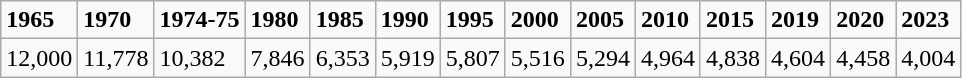<table class="wikitable">
<tr>
<td><strong>1965</strong></td>
<td><strong>1970</strong></td>
<td><strong>1974-75</strong></td>
<td><strong>1980</strong></td>
<td><strong>1985</strong></td>
<td><strong>1990</strong></td>
<td><strong>1995</strong></td>
<td><strong>2000</strong></td>
<td><strong>2005</strong></td>
<td><strong>2010</strong></td>
<td><strong>2015</strong></td>
<td><strong>2019</strong></td>
<td><strong>2020</strong></td>
<td><strong>2023</strong></td>
</tr>
<tr>
<td>12,000</td>
<td>11,778</td>
<td>10,382</td>
<td>7,846</td>
<td>6,353</td>
<td>5,919</td>
<td>5,807</td>
<td>5,516</td>
<td>5,294</td>
<td>4,964</td>
<td>4,838</td>
<td>4,604</td>
<td>4,458</td>
<td>4,004</td>
</tr>
</table>
